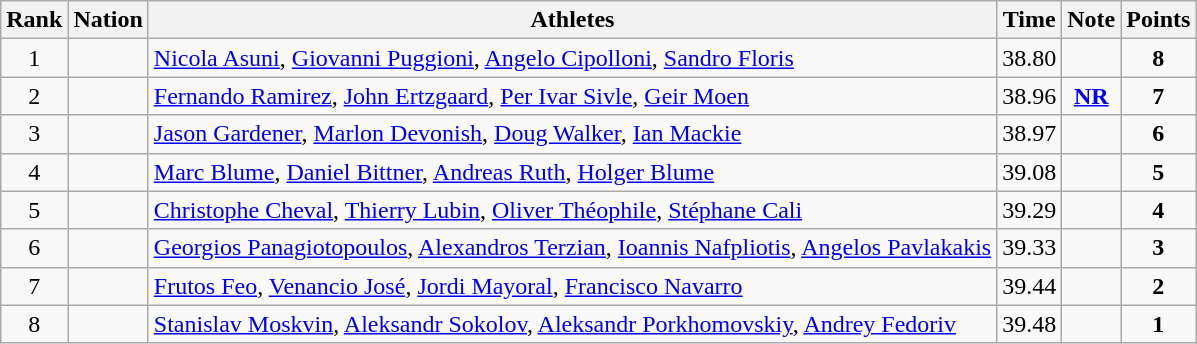<table class="wikitable sortable" style="text-align:center">
<tr>
<th>Rank</th>
<th>Nation</th>
<th>Athletes</th>
<th>Time</th>
<th>Note</th>
<th>Points</th>
</tr>
<tr>
<td>1</td>
<td align=left></td>
<td align=left><a href='#'>Nicola Asuni</a>, <a href='#'>Giovanni Puggioni</a>, <a href='#'>Angelo Cipolloni</a>, <a href='#'>Sandro Floris</a></td>
<td>38.80</td>
<td></td>
<td><strong>8</strong></td>
</tr>
<tr>
<td>2</td>
<td align=left></td>
<td align=left><a href='#'>Fernando Ramirez</a>, <a href='#'>John Ertzgaard</a>, <a href='#'>Per Ivar Sivle</a>, <a href='#'>Geir Moen</a></td>
<td>38.96</td>
<td><strong><a href='#'>NR</a></strong></td>
<td><strong>7</strong></td>
</tr>
<tr>
<td>3</td>
<td align=left></td>
<td align=left><a href='#'>Jason Gardener</a>, <a href='#'>Marlon Devonish</a>, <a href='#'>Doug Walker</a>, <a href='#'>Ian Mackie</a></td>
<td>38.97</td>
<td></td>
<td><strong>6</strong></td>
</tr>
<tr>
<td>4</td>
<td align=left></td>
<td align=left><a href='#'>Marc Blume</a>, <a href='#'>Daniel Bittner</a>, <a href='#'>Andreas Ruth</a>, <a href='#'>Holger Blume</a></td>
<td>39.08</td>
<td></td>
<td><strong>5</strong></td>
</tr>
<tr>
<td>5</td>
<td align=left></td>
<td align=left><a href='#'>Christophe Cheval</a>, <a href='#'>Thierry Lubin</a>, <a href='#'>Oliver Théophile</a>, <a href='#'>Stéphane Cali</a></td>
<td>39.29</td>
<td></td>
<td><strong>4</strong></td>
</tr>
<tr>
<td>6</td>
<td align=left></td>
<td align=left><a href='#'>Georgios Panagiotopoulos</a>, <a href='#'>Alexandros Terzian</a>, <a href='#'>Ioannis Nafpliotis</a>, <a href='#'>Angelos Pavlakakis</a></td>
<td>39.33</td>
<td></td>
<td><strong>3</strong></td>
</tr>
<tr>
<td>7</td>
<td align=left></td>
<td align=left><a href='#'>Frutos Feo</a>, <a href='#'>Venancio José</a>, <a href='#'>Jordi Mayoral</a>, <a href='#'>Francisco Navarro</a></td>
<td>39.44</td>
<td></td>
<td><strong>2</strong></td>
</tr>
<tr>
<td>8</td>
<td align=left></td>
<td align=left><a href='#'>Stanislav Moskvin</a>, <a href='#'>Aleksandr Sokolov</a>, <a href='#'>Aleksandr Porkhomovskiy</a>, <a href='#'>Andrey Fedoriv</a></td>
<td>39.48</td>
<td></td>
<td><strong>1</strong></td>
</tr>
</table>
